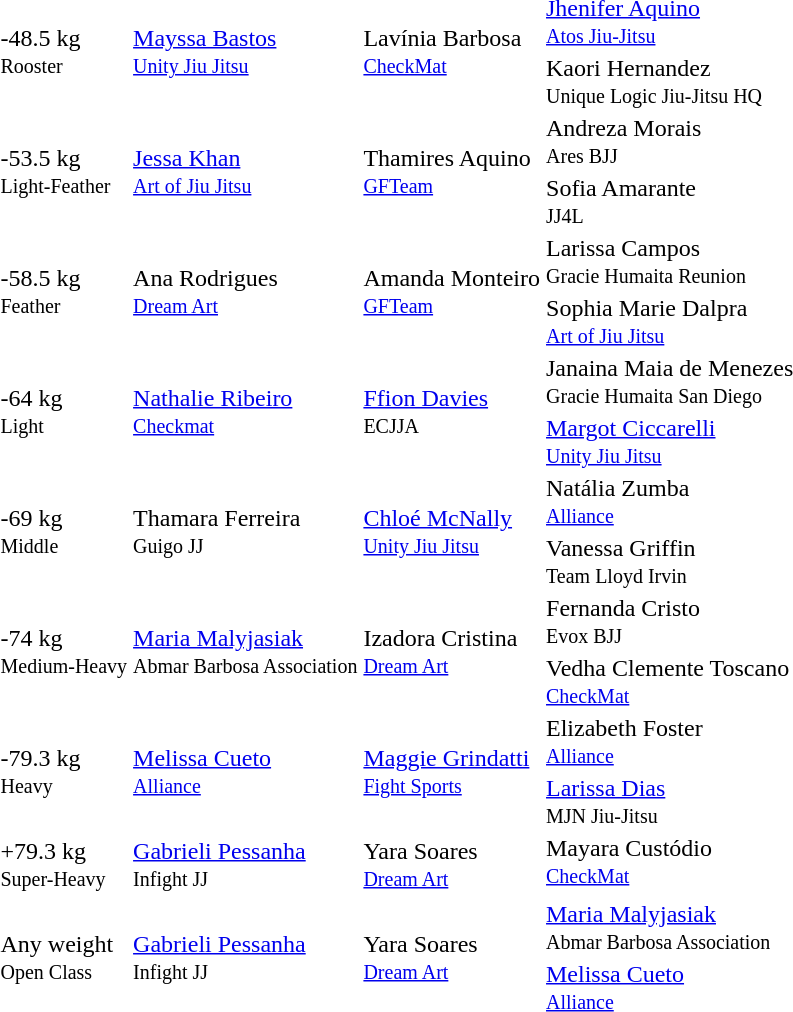<table>
<tr>
<td rowspan=2>-48.5 kg<br><small>Rooster</small></td>
<td rowspan=2> <a href='#'>Mayssa Bastos</a><br><small><a href='#'>Unity Jiu Jitsu</a></small></td>
<td rowspan=2> Lavínia Barbosa<br><small><a href='#'>CheckMat</a></small></td>
<td> <a href='#'>Jhenifer Aquino</a><br><small><a href='#'>Atos Jiu-Jitsu</a></small></td>
</tr>
<tr>
<td> Kaori Hernandez<br><small>Unique Logic Jiu-Jitsu HQ</small></td>
</tr>
<tr>
<td rowspan=2>-53.5 kg<br><small>Light-Feather</small></td>
<td rowspan=2> <a href='#'>Jessa Khan</a><br><small><a href='#'>Art of Jiu Jitsu</a></small></td>
<td rowspan=2> Thamires Aquino<br><small><a href='#'>GFTeam</a></small></td>
<td> Andreza Morais<br><small>Ares BJJ</small></td>
</tr>
<tr>
<td> Sofia Amarante<br><small>JJ4L</small></td>
</tr>
<tr>
<td rowspan=2>-58.5 kg<br><small>Feather</small></td>
<td rowspan=2> Ana Rodrigues<br><small><a href='#'>Dream Art</a></small></td>
<td rowspan=2> Amanda Monteiro<br><small><a href='#'>GFTeam</a></small></td>
<td> Larissa Campos<br><small>Gracie Humaita Reunion</small></td>
</tr>
<tr>
<td> Sophia Marie Dalpra<br><small><a href='#'>Art of Jiu Jitsu</a></small></td>
</tr>
<tr>
<td rowspan=2>-64 kg<br><small>Light</small></td>
<td rowspan=2> <a href='#'>Nathalie Ribeiro</a><br><small><a href='#'>Checkmat</a></small></td>
<td rowspan=2> <a href='#'>Ffion Davies</a><br><small>ECJJA</small></td>
<td> Janaina Maia de Menezes<br><small>Gracie Humaita San Diego</small></td>
</tr>
<tr>
<td> <a href='#'>Margot Ciccarelli</a><br><small><a href='#'>Unity Jiu Jitsu</a></small></td>
</tr>
<tr>
<td rowspan=2>-69 kg<br><small>Middle</small></td>
<td rowspan=2> Thamara Ferreira<br><small>Guigo JJ</small></td>
<td rowspan=2> <a href='#'>Chloé McNally</a><br><small><a href='#'>Unity Jiu Jitsu</a></small></td>
<td> Natália Zumba<br><small><a href='#'>Alliance</a></small></td>
</tr>
<tr>
<td> Vanessa Griffin<br><small>Team Lloyd Irvin</small></td>
</tr>
<tr>
<td rowspan=2>-74 kg<br><small>Medium-Heavy</small></td>
<td rowspan=2> <a href='#'>Maria Malyjasiak</a><br><small>Abmar Barbosa Association</small></td>
<td rowspan=2> Izadora Cristina<br><small><a href='#'>Dream Art</a></small></td>
<td> Fernanda Cristo<br><small>Evox BJJ</small></td>
</tr>
<tr>
<td> Vedha Clemente Toscano<br><small><a href='#'>CheckMat</a></small></td>
</tr>
<tr>
<td rowspan=2>-79.3 kg<br><small>Heavy</small></td>
<td rowspan=2> <a href='#'>Melissa Cueto</a><br><small><a href='#'>Alliance</a></small></td>
<td rowspan=2> <a href='#'>Maggie Grindatti</a><br><small><a href='#'>Fight Sports</a></small></td>
<td> Elizabeth Foster<br><small><a href='#'>Alliance</a></small></td>
</tr>
<tr>
<td> <a href='#'>Larissa Dias</a><br><small> MJN Jiu-Jitsu</small></td>
</tr>
<tr>
<td rowspan=2>+79.3 kg<br><small>Super-Heavy</small></td>
<td rowspan=2> <a href='#'>Gabrieli Pessanha</a><br><small>Infight JJ</small></td>
<td rowspan=2> Yara Soares<br><small><a href='#'>Dream Art</a></small></td>
<td> Mayara Custódio<br><small><a href='#'>CheckMat</a></small></td>
</tr>
<tr>
<td></td>
</tr>
<tr>
<td rowspan=2>Any weight<br><small>Open Class</small></td>
<td rowspan=2> <a href='#'>Gabrieli Pessanha</a><br><small>Infight JJ</small></td>
<td rowspan=2> Yara Soares<br><small><a href='#'>Dream Art</a></small></td>
<td> <a href='#'>Maria Malyjasiak</a><br><small>Abmar Barbosa Association</small></td>
</tr>
<tr>
<td> <a href='#'>Melissa Cueto</a><br><small><a href='#'>Alliance</a></small></td>
</tr>
<tr>
</tr>
</table>
